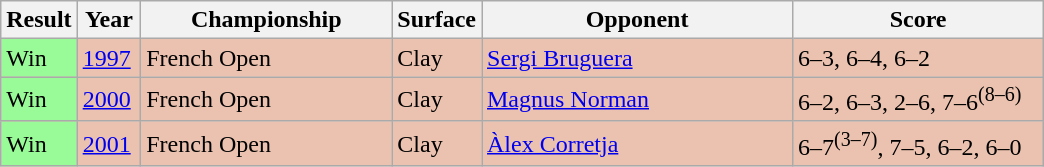<table class='sortable wikitable'>
<tr>
<th style="width:40px">Result</th>
<th style="width:35px">Year</th>
<th style="width:160px">Championship</th>
<th style="width:50px">Surface</th>
<th style="width:200px">Opponent</th>
<th style="width:160px" class="unsortable">Score</th>
</tr>
<tr style="background:#ebc2af;">
<td style="background:#98fb98;">Win</td>
<td><a href='#'>1997</a></td>
<td>French Open</td>
<td>Clay</td>
<td> <a href='#'>Sergi Bruguera</a></td>
<td>6–3, 6–4, 6–2</td>
</tr>
<tr style="background:#ebc2af;">
<td style="background:#98fb98;">Win</td>
<td><a href='#'>2000</a></td>
<td>French Open</td>
<td>Clay</td>
<td> <a href='#'>Magnus Norman</a></td>
<td>6–2, 6–3, 2–6, 7–6<sup>(8–6)</sup></td>
</tr>
<tr style="background:#ebc2af;">
<td style="background:#98fb98;">Win</td>
<td><a href='#'>2001</a></td>
<td>French Open</td>
<td>Clay</td>
<td> <a href='#'>Àlex Corretja</a></td>
<td>6–7<sup>(3–7)</sup>, 7–5, 6–2, 6–0</td>
</tr>
</table>
